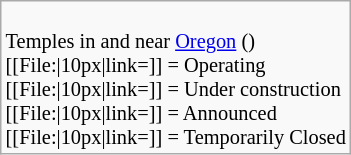<table class="wikitable floatright" style="font-size: 85%;">
<tr>
<td><br>Temples in and near <a href='#'>Oregon</a> ()<br>
[[File:|10px|link=]] = Operating<br>
[[File:|10px|link=]] = Under construction<br>
[[File:|10px|link=]] = Announced<br>
[[File:|10px|link=]] = Temporarily Closed</td>
</tr>
</table>
